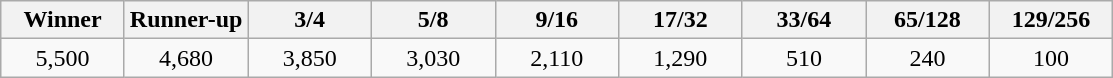<table class="wikitable" style="text-align:center">
<tr>
<th width="75">Winner</th>
<th width="75">Runner-up</th>
<th width="75">3/4</th>
<th width="75">5/8</th>
<th width="75">9/16</th>
<th width="75">17/32</th>
<th width="75">33/64</th>
<th width="75">65/128</th>
<th width="75">129/256</th>
</tr>
<tr>
<td>5,500</td>
<td>4,680</td>
<td>3,850</td>
<td>3,030</td>
<td>2,110</td>
<td>1,290</td>
<td>510</td>
<td>240</td>
<td>100</td>
</tr>
</table>
